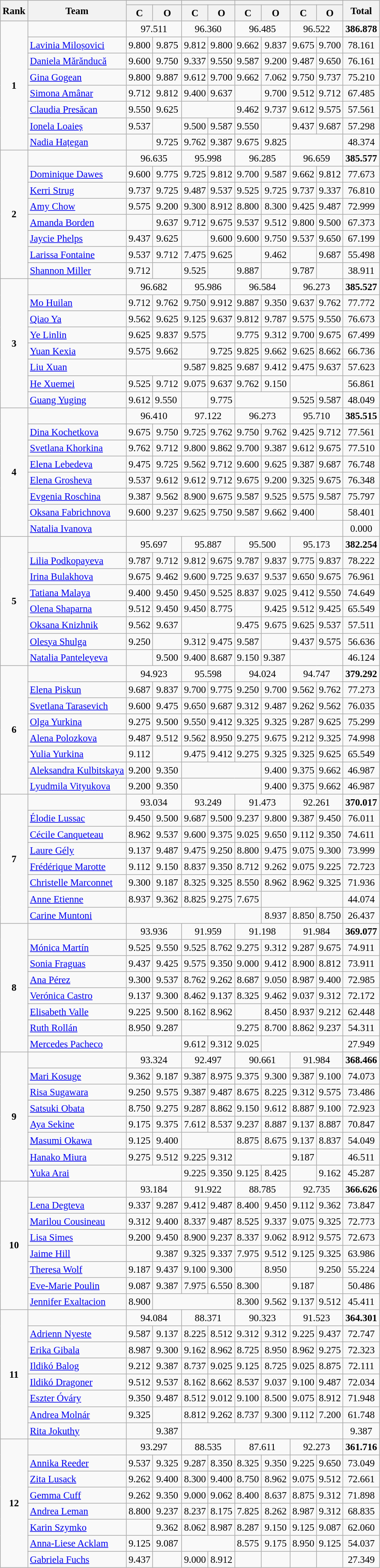<table class="wikitable" style="text-align:center; font-size:95%">
<tr>
<th rowspan=2>Rank</th>
<th rowspan=2>Team</th>
<th colspan=2></th>
<th colspan=2></th>
<th colspan=2></th>
<th colspan=2></th>
<th rowspan=2>Total</th>
</tr>
<tr>
<th>C</th>
<th>O</th>
<th>C</th>
<th>O</th>
<th>C</th>
<th>O</th>
<th>C</th>
<th>O</th>
</tr>
<tr>
<td rowspan=8><strong>1</strong></td>
<td style="text-align:left;"><strong></strong></td>
<td colspan="2">97.511</td>
<td colspan="2">96.360</td>
<td colspan="2">96.485</td>
<td colspan="2">96.522</td>
<td><strong>386.878</strong></td>
</tr>
<tr>
<td align=left><a href='#'>Lavinia Miloșovici</a></td>
<td>9.800</td>
<td>9.875</td>
<td>9.812</td>
<td>9.800</td>
<td>9.662</td>
<td>9.837</td>
<td>9.675</td>
<td>9.700</td>
<td>78.161</td>
</tr>
<tr>
<td align=left><a href='#'>Daniela Mărănducă</a></td>
<td>9.600</td>
<td>9.750</td>
<td>9.337</td>
<td>9.550</td>
<td>9.587</td>
<td>9.200</td>
<td>9.487</td>
<td>9.650</td>
<td>76.161</td>
</tr>
<tr>
<td align=left><a href='#'>Gina Gogean</a></td>
<td>9.800</td>
<td>9.887</td>
<td>9.612</td>
<td>9.700</td>
<td>9.662</td>
<td>7.062</td>
<td>9.750</td>
<td>9.737</td>
<td>75.210</td>
</tr>
<tr>
<td align=left><a href='#'>Simona Amânar</a></td>
<td>9.712</td>
<td>9.812</td>
<td>9.400</td>
<td>9.637</td>
<td></td>
<td>9.700</td>
<td>9.512</td>
<td>9.712</td>
<td>67.485</td>
</tr>
<tr>
<td align=left><a href='#'>Claudia Presăcan</a></td>
<td>9.550</td>
<td>9.625</td>
<td colspan="2"></td>
<td>9.462</td>
<td>9.737</td>
<td>9.612</td>
<td>9.575</td>
<td>57.561</td>
</tr>
<tr o.o>
<td align=left><a href='#'>Ionela Loaieș</a></td>
<td>9.537</td>
<td></td>
<td>9.500</td>
<td>9.587</td>
<td>9.550</td>
<td></td>
<td>9.437</td>
<td>9.687</td>
<td>57.298</td>
</tr>
<tr>
<td align=left><a href='#'>Nadia Hațegan</a></td>
<td></td>
<td>9.725</td>
<td>9.762</td>
<td>9.387</td>
<td>9.675</td>
<td>9.825</td>
<td colspan="2"></td>
<td>48.374</td>
</tr>
<tr>
<td rowspan=8><strong>2</strong></td>
<td style="text-align:left;"><strong></strong></td>
<td colspan="2">96.635</td>
<td colspan="2">95.998</td>
<td colspan="2">96.285</td>
<td colspan="2">96.659</td>
<td><strong>385.577</strong></td>
</tr>
<tr>
<td align=left><a href='#'>Dominique Dawes</a></td>
<td>9.600</td>
<td>9.775</td>
<td>9.725</td>
<td>9.812</td>
<td>9.700</td>
<td>9.587</td>
<td>9.662</td>
<td>9.812</td>
<td>77.673</td>
</tr>
<tr>
<td align=left><a href='#'>Kerri Strug</a></td>
<td>9.737</td>
<td>9.725</td>
<td>9.487</td>
<td>9.537</td>
<td>9.525</td>
<td>9.725</td>
<td>9.737</td>
<td>9.337</td>
<td>76.810</td>
</tr>
<tr>
<td align=left><a href='#'>Amy Chow</a></td>
<td>9.575</td>
<td>9.200</td>
<td>9.300</td>
<td>8.912</td>
<td>8.800</td>
<td>8.300</td>
<td>9.425</td>
<td>9.487</td>
<td>72.999</td>
</tr>
<tr>
<td align=left><a href='#'>Amanda Borden</a></td>
<td></td>
<td>9.637</td>
<td>9.712</td>
<td>9.675</td>
<td>9.537</td>
<td>9.512</td>
<td>9.800</td>
<td>9.500</td>
<td>67.373</td>
</tr>
<tr>
<td align=left><a href='#'>Jaycie Phelps</a></td>
<td>9.437</td>
<td>9.625</td>
<td></td>
<td>9.600</td>
<td>9.600</td>
<td>9.750</td>
<td>9.537</td>
<td>9.650</td>
<td>67.199</td>
</tr>
<tr>
<td align=left><a href='#'>Larissa Fontaine</a></td>
<td>9.537</td>
<td>9.712</td>
<td>7.475</td>
<td>9.625</td>
<td></td>
<td>9.462</td>
<td></td>
<td>9.687</td>
<td>55.498</td>
</tr>
<tr>
<td align=left><a href='#'>Shannon Miller</a></td>
<td>9.712</td>
<td></td>
<td>9.525</td>
<td></td>
<td>9.887</td>
<td></td>
<td>9.787</td>
<td></td>
<td>38.911</td>
</tr>
<tr>
<td rowspan=8><strong>3</strong></td>
<td style="text-align:left;"><strong></strong></td>
<td colspan="2">96.682</td>
<td colspan="2">95.986</td>
<td colspan="2">96.584</td>
<td colspan="2">96.273</td>
<td><strong>385.527</strong></td>
</tr>
<tr>
<td align=left><a href='#'>Mo Huilan</a></td>
<td>9.712</td>
<td>9.762</td>
<td>9.750</td>
<td>9.912</td>
<td>9.887</td>
<td>9.350</td>
<td>9.637</td>
<td>9.762</td>
<td>77.772</td>
</tr>
<tr>
<td align=left><a href='#'>Qiao Ya</a></td>
<td>9.562</td>
<td>9.625</td>
<td>9.125</td>
<td>9.637</td>
<td>9.812</td>
<td>9.787</td>
<td>9.575</td>
<td>9.550</td>
<td>76.673</td>
</tr>
<tr>
<td align=left><a href='#'>Ye Linlin</a></td>
<td>9.625</td>
<td>9.837</td>
<td>9.575</td>
<td></td>
<td>9.775</td>
<td>9.312</td>
<td>9.700</td>
<td>9.675</td>
<td>67.499</td>
</tr>
<tr>
<td align=left><a href='#'>Yuan Kexia</a></td>
<td>9.575</td>
<td>9.662</td>
<td></td>
<td>9.725</td>
<td>9.825</td>
<td>9.662</td>
<td>9.625</td>
<td>8.662</td>
<td>66.736</td>
</tr>
<tr>
<td align=left><a href='#'>Liu Xuan</a></td>
<td colspan="2"></td>
<td>9.587</td>
<td>9.825</td>
<td>9.687</td>
<td>9.412</td>
<td>9.475</td>
<td>9.637</td>
<td>57.623</td>
</tr>
<tr>
<td align=left><a href='#'>He Xuemei</a></td>
<td>9.525</td>
<td>9.712</td>
<td>9.075</td>
<td>9.637</td>
<td>9.762</td>
<td>9.150</td>
<td colspan="2"></td>
<td>56.861</td>
</tr>
<tr>
<td align=left><a href='#'>Guang Yuging</a></td>
<td>9.612</td>
<td>9.550 </td>
<td></td>
<td>9.775</td>
<td colspan="2"></td>
<td>9.525</td>
<td>9.587</td>
<td>48.049</td>
</tr>
<tr>
<td rowspan=8><strong>4</strong></td>
<td style="text-align:left;"><strong></strong></td>
<td colspan="2">96.410</td>
<td colspan="2">97.122</td>
<td colspan="2">96.273</td>
<td colspan="2">95.710</td>
<td><strong>385.515</strong></td>
</tr>
<tr>
<td align=left><a href='#'>Dina Kochetkova</a></td>
<td>9.675</td>
<td>9.750</td>
<td>9.725</td>
<td>9.762</td>
<td>9.750</td>
<td>9.762</td>
<td>9.425</td>
<td>9.712</td>
<td>77.561</td>
</tr>
<tr>
<td align=left><a href='#'>Svetlana Khorkina</a></td>
<td>9.762</td>
<td>9.712</td>
<td>9.800</td>
<td>9.862</td>
<td>9.700</td>
<td>9.387</td>
<td>9.612</td>
<td>9.675</td>
<td>77.510</td>
</tr>
<tr>
<td align=left><a href='#'>Elena Lebedeva</a></td>
<td>9.475</td>
<td>9.725</td>
<td>9.562</td>
<td>9.712</td>
<td>9.600</td>
<td>9.625</td>
<td>9.387</td>
<td>9.687</td>
<td>76.748</td>
</tr>
<tr>
<td align=left><a href='#'>Elena Grosheva</a></td>
<td>9.537</td>
<td>9.612</td>
<td>9.612</td>
<td>9.712</td>
<td>9.675</td>
<td>9.200</td>
<td>9.325</td>
<td>9.675</td>
<td>76.348</td>
</tr>
<tr>
<td align=left><a href='#'>Evgenia Roschina</a></td>
<td>9.387</td>
<td>9.562</td>
<td>8.900</td>
<td>9.675</td>
<td>9.587</td>
<td>9.525</td>
<td>9.575</td>
<td>9.587</td>
<td>75.797</td>
</tr>
<tr>
<td align=left><a href='#'>Oksana Fabrichnova</a></td>
<td>9.600</td>
<td>9.237</td>
<td>9.625</td>
<td>9.750</td>
<td>9.587</td>
<td>9.662</td>
<td>9.400</td>
<td></td>
<td>58.401</td>
</tr>
<tr>
<td align=left><a href='#'>Natalia Ivanova</a></td>
<td colspan="8"> </td>
<td>0.000</td>
</tr>
<tr>
<td rowspan=8><strong>5</strong></td>
<td style="text-align:left;"><strong></strong></td>
<td colspan="2">95.697</td>
<td colspan="2">95.887</td>
<td colspan="2">95.500</td>
<td colspan="2">95.173</td>
<td><strong>382.254</strong></td>
</tr>
<tr>
<td align=left><a href='#'>Lilia Podkopayeva</a></td>
<td>9.787</td>
<td>9.712</td>
<td>9.812</td>
<td>9.675</td>
<td>9.787</td>
<td>9.837</td>
<td>9.775</td>
<td>9.837</td>
<td>78.222</td>
</tr>
<tr>
<td align=left><a href='#'>Irina Bulakhova</a></td>
<td>9.675</td>
<td>9.462</td>
<td>9.600</td>
<td>9.725</td>
<td>9.637</td>
<td>9.537</td>
<td>9.650</td>
<td>9.675</td>
<td>76.961</td>
</tr>
<tr>
<td align=left><a href='#'>Tatiana Malaya</a></td>
<td>9.400</td>
<td>9.450</td>
<td>9.450</td>
<td>9.525</td>
<td>8.837</td>
<td>9.025</td>
<td>9.412</td>
<td>9.550</td>
<td>74.649</td>
</tr>
<tr>
<td align=left><a href='#'>Olena Shaparna</a></td>
<td>9.512</td>
<td>9.450</td>
<td>9.450</td>
<td>8.775</td>
<td></td>
<td>9.425</td>
<td>9.512</td>
<td>9.425</td>
<td>65.549</td>
</tr>
<tr>
<td align=left><a href='#'>Oksana Knizhnik</a></td>
<td>9.562</td>
<td>9.637</td>
<td colspan="2"></td>
<td>9.475</td>
<td>9.675</td>
<td>9.625</td>
<td>9.537</td>
<td>57.511</td>
</tr>
<tr>
<td align=left><a href='#'>Olesya Shulga</a></td>
<td>9.250</td>
<td></td>
<td>9.312</td>
<td>9.475</td>
<td>9.587</td>
<td></td>
<td>9.437</td>
<td>9.575</td>
<td>56.636</td>
</tr>
<tr>
<td align=left><a href='#'>Natalia Panteleyeva</a></td>
<td></td>
<td>9.500</td>
<td>9.400</td>
<td>8.687</td>
<td>9.150</td>
<td>9.387 </td>
<td colspan="2"></td>
<td>46.124</td>
</tr>
<tr>
<td rowspan=8><strong>6</strong></td>
<td style="text-align:left;"><strong></strong></td>
<td colspan="2">94.923</td>
<td colspan="2">95.598</td>
<td colspan="2">94.024</td>
<td colspan="2">94.747</td>
<td><strong>379.292</strong></td>
</tr>
<tr>
<td align=left><a href='#'>Elena Piskun</a></td>
<td>9.687</td>
<td>9.837</td>
<td>9.700</td>
<td>9.775</td>
<td>9.250</td>
<td>9.700</td>
<td>9.562</td>
<td>9.762</td>
<td>77.273</td>
</tr>
<tr>
<td align=left><a href='#'>Svetlana Tarasevich</a></td>
<td>9.600</td>
<td>9.475</td>
<td>9.650</td>
<td>9.687</td>
<td>9.312</td>
<td>9.487</td>
<td>9.262</td>
<td>9.562</td>
<td>76.035</td>
</tr>
<tr>
<td align=left><a href='#'>Olga Yurkina</a></td>
<td>9.275</td>
<td>9.500</td>
<td>9.550</td>
<td>9.412</td>
<td>9.325</td>
<td>9.325</td>
<td>9.287</td>
<td>9.625</td>
<td>75.299</td>
</tr>
<tr>
<td align=left><a href='#'>Alena Polozkova</a></td>
<td>9.487</td>
<td>9.512</td>
<td>9.562</td>
<td>8.950</td>
<td>9.275</td>
<td>9.675</td>
<td>9.212</td>
<td>9.325</td>
<td>74.998</td>
</tr>
<tr>
<td align=left><a href='#'>Yulia Yurkina</a></td>
<td>9.112</td>
<td></td>
<td>9.475</td>
<td>9.412</td>
<td>9.275</td>
<td>9.325</td>
<td>9.325</td>
<td>9.625</td>
<td>65.549</td>
</tr>
<tr o.o>
<td align=left><a href='#'>Aleksandra Kulbitskaya</a></td>
<td>9.200</td>
<td>9.350</td>
<td colspan="3"></td>
<td>9.400</td>
<td>9.375</td>
<td>9.662</td>
<td>46.987</td>
</tr>
<tr>
<td align=left><a href='#'>Lyudmila Vityukova</a></td>
<td>9.200</td>
<td>9.350</td>
<td colspan="3"></td>
<td>9.400</td>
<td>9.375</td>
<td>9.662</td>
<td>46.987</td>
</tr>
<tr>
<td rowspan=8><strong>7</strong></td>
<td style="text-align:left;"><strong></strong></td>
<td colspan="2">93.034</td>
<td colspan="2">93.249</td>
<td colspan="2">91.473</td>
<td colspan="2">92.261</td>
<td><strong>370.017</strong></td>
</tr>
<tr>
<td align=left><a href='#'>Élodie Lussac</a></td>
<td>9.450</td>
<td>9.500</td>
<td>9.687</td>
<td>9.500</td>
<td>9.237</td>
<td>9.800</td>
<td>9.387</td>
<td>9.450</td>
<td>76.011</td>
</tr>
<tr>
<td align=left><a href='#'>Cécile Canqueteau</a></td>
<td>8.962</td>
<td>9.537</td>
<td>9.600</td>
<td>9.375</td>
<td>9.025</td>
<td>9.650</td>
<td>9.112</td>
<td>9.350</td>
<td>74.611</td>
</tr>
<tr>
<td align=left><a href='#'>Laure Gély</a></td>
<td>9.137</td>
<td>9.487</td>
<td>9.475</td>
<td>9.250</td>
<td>8.800</td>
<td>9.475</td>
<td>9.075</td>
<td>9.300</td>
<td>73.999</td>
</tr>
<tr>
<td align=left><a href='#'>Frédérique Marotte</a></td>
<td>9.112</td>
<td>9.150</td>
<td>8.837</td>
<td>9.350</td>
<td>8.712</td>
<td>9.262</td>
<td>9.075</td>
<td>9.225</td>
<td>72.723</td>
</tr>
<tr>
<td align=left><a href='#'>Christelle Marconnet</a></td>
<td>9.300</td>
<td>9.187</td>
<td>8.325</td>
<td>9.325</td>
<td>8.550</td>
<td>8.962</td>
<td>8.962</td>
<td>9.325</td>
<td>71.936</td>
</tr>
<tr>
<td align=left><a href='#'>Anne Etienne</a></td>
<td>8.937</td>
<td>9.362</td>
<td>8.825</td>
<td>9.275</td>
<td>7.675</td>
<td colspan="3"></td>
<td>44.074</td>
</tr>
<tr>
<td align=left><a href='#'>Carine Muntoni</a></td>
<td colspan="5"></td>
<td>8.937</td>
<td>8.850</td>
<td>8.750</td>
<td>26.437</td>
</tr>
<tr>
<td rowspan=8><strong>8</strong></td>
<td style="text-align:left;"><strong></strong></td>
<td colspan="2">93.936</td>
<td colspan="2">91.959</td>
<td colspan="2">91.198</td>
<td colspan="2">91.984</td>
<td><strong>369.077</strong></td>
</tr>
<tr>
<td align=left><a href='#'>Mónica Martín</a></td>
<td>9.525</td>
<td>9.550</td>
<td>9.525</td>
<td>8.762</td>
<td>9.275</td>
<td>9.312</td>
<td>9.287</td>
<td>9.675</td>
<td>74.911</td>
</tr>
<tr>
<td align=left><a href='#'>Sonia Fraguas</a></td>
<td>9.437</td>
<td>9.425</td>
<td>9.575</td>
<td>9.350</td>
<td>9.000</td>
<td>9.412</td>
<td>8.900</td>
<td>8.812</td>
<td>73.911</td>
</tr>
<tr>
<td align=left><a href='#'>Ana Pérez</a></td>
<td>9.300</td>
<td>9.537</td>
<td>8.762</td>
<td>9.262</td>
<td>8.687</td>
<td>9.050</td>
<td>8.987</td>
<td>9.400</td>
<td>72.985</td>
</tr>
<tr>
<td align=left><a href='#'>Verónica Castro</a></td>
<td>9.137</td>
<td>9.300</td>
<td>8.462</td>
<td>9.137</td>
<td>8.325</td>
<td>9.462</td>
<td>9.037</td>
<td>9.312</td>
<td>72.172</td>
</tr>
<tr>
<td align=left><a href='#'>Elisabeth Valle</a></td>
<td>9.225</td>
<td>9.500</td>
<td>8.162</td>
<td>8.962</td>
<td></td>
<td>8.450</td>
<td>8.937</td>
<td>9.212</td>
<td>62.448</td>
</tr>
<tr>
<td align=left><a href='#'>Ruth Rollán</a></td>
<td>8.950</td>
<td>9.287</td>
<td colspan="2"></td>
<td>9.275</td>
<td>8.700</td>
<td>8.862</td>
<td>9.237</td>
<td>54.311</td>
</tr>
<tr>
<td align=left><a href='#'>Mercedes Pacheco</a></td>
<td colspan="2"></td>
<td>9.612</td>
<td>9.312</td>
<td>9.025</td>
<td colspan="3"></td>
<td>27.949</td>
</tr>
<tr>
<td rowspan=8><strong>9</strong></td>
<td style="text-align:left;"><strong></strong></td>
<td colspan="2">93.324</td>
<td colspan="2">92.497</td>
<td colspan="2">90.661</td>
<td colspan="2">91.984</td>
<td><strong>368.466</strong></td>
</tr>
<tr>
<td align=left><a href='#'>Mari Kosuge</a></td>
<td>9.362</td>
<td>9.187</td>
<td>9.387</td>
<td>8.975</td>
<td>9.375</td>
<td>9.300</td>
<td>9.387</td>
<td>9.100</td>
<td>74.073</td>
</tr>
<tr>
<td align=left><a href='#'>Risa Sugawara</a></td>
<td>9.250</td>
<td>9.575</td>
<td>9.387</td>
<td>9.487</td>
<td>8.675</td>
<td>8.225</td>
<td>9.312</td>
<td>9.575</td>
<td>73.486</td>
</tr>
<tr>
<td align=left><a href='#'>Satsuki Obata</a></td>
<td>8.750</td>
<td>9.275</td>
<td>9.287</td>
<td>8.862</td>
<td>9.150</td>
<td>9.612</td>
<td>8.887</td>
<td>9.100</td>
<td>72.923</td>
</tr>
<tr>
<td align=left><a href='#'>Aya Sekine</a></td>
<td>9.175</td>
<td>9.375</td>
<td>7.612</td>
<td>8.537</td>
<td>9.237</td>
<td>8.887</td>
<td>9.137</td>
<td>8.887</td>
<td>70.847</td>
</tr>
<tr>
<td align=left><a href='#'>Masumi Okawa</a></td>
<td>9.125</td>
<td>9.400</td>
<td colspan="2"></td>
<td>8.875</td>
<td>8.675</td>
<td>9.137</td>
<td>8.837</td>
<td>54.049</td>
</tr>
<tr>
<td align=left><a href='#'>Hanako Miura</a></td>
<td>9.275</td>
<td>9.512</td>
<td>9.225</td>
<td>9.312</td>
<td colspan="2"></td>
<td>9.187</td>
<td></td>
<td>46.511</td>
</tr>
<tr>
<td align=left><a href='#'>Yuka Arai</a></td>
<td colspan="2"> </td>
<td>9.225</td>
<td>9.350</td>
<td>9.125</td>
<td>8.425</td>
<td></td>
<td>9.162</td>
<td>45.287</td>
</tr>
<tr>
<td rowspan=8><strong>10</strong></td>
<td style="text-align:left;"><strong></strong></td>
<td colspan="2">93.184</td>
<td colspan="2">91.922</td>
<td colspan="2">88.785</td>
<td colspan="2">92.735</td>
<td><strong>366.626</strong></td>
</tr>
<tr>
<td align=left><a href='#'>Lena Degteva</a></td>
<td>9.337</td>
<td>9.287</td>
<td>9.412</td>
<td>9.487</td>
<td>8.400</td>
<td>9.450</td>
<td>9.112</td>
<td>9.362</td>
<td>73.847</td>
</tr>
<tr>
<td align=left><a href='#'>Marilou Cousineau</a></td>
<td>9.312</td>
<td>9.400</td>
<td>8.337</td>
<td>9.487</td>
<td>8.525</td>
<td>9.337</td>
<td>9.075</td>
<td>9.325</td>
<td>72.773</td>
</tr>
<tr>
<td align=left><a href='#'>Lisa Simes</a></td>
<td>9.200</td>
<td>9.450</td>
<td>8.900</td>
<td>9.237</td>
<td>8.337</td>
<td>9.062</td>
<td>8.912</td>
<td>9.575</td>
<td>72.673</td>
</tr>
<tr>
<td align=left><a href='#'>Jaime Hill</a></td>
<td></td>
<td>9.387</td>
<td>9.325</td>
<td>9.337</td>
<td>7.975</td>
<td>9.512</td>
<td>9.125</td>
<td>9.325</td>
<td>63.986</td>
</tr>
<tr>
<td align=left><a href='#'>Theresa Wolf</a></td>
<td>9.187</td>
<td>9.437</td>
<td>9.100</td>
<td>9.300</td>
<td></td>
<td>8.950</td>
<td></td>
<td>9.250</td>
<td>55.224</td>
</tr>
<tr>
<td align=left><a href='#'>Eve-Marie Poulin</a></td>
<td>9.087</td>
<td>9.387</td>
<td>7.975</td>
<td>6.550</td>
<td>8.300</td>
<td></td>
<td>9.187</td>
<td></td>
<td>50.486</td>
</tr>
<tr>
<td align=left><a href='#'>Jennifer Exaltacion</a></td>
<td>8.900</td>
<td colspan="3"></td>
<td>8.300</td>
<td>9.562</td>
<td>9.137</td>
<td>9.512</td>
<td>45.411</td>
</tr>
<tr>
<td rowspan=8><strong>11</strong></td>
<td style="text-align:left;"><strong></strong></td>
<td colspan="2">94.084</td>
<td colspan="2">88.371</td>
<td colspan="2">90.323</td>
<td colspan="2">91.523</td>
<td><strong>364.301</strong></td>
</tr>
<tr>
<td align=left><a href='#'>Adrienn Nyeste</a></td>
<td>9.587</td>
<td>9.137</td>
<td>8.225</td>
<td>8.512</td>
<td>9.312</td>
<td>9.312</td>
<td>9.225</td>
<td>9.437</td>
<td>72.747</td>
</tr>
<tr>
<td align=left><a href='#'>Erika Gibala</a></td>
<td>8.987</td>
<td>9.300</td>
<td>9.162</td>
<td>8.962</td>
<td>8.725</td>
<td>8.950</td>
<td>8.962</td>
<td>9.275</td>
<td>72.323</td>
</tr>
<tr>
<td align=left><a href='#'>Ildikó Balog</a></td>
<td>9.212</td>
<td>9.387</td>
<td>8.737</td>
<td>9.025</td>
<td>9.125</td>
<td>8.725</td>
<td>9.025</td>
<td>8.875</td>
<td>72.111</td>
</tr>
<tr>
<td align=left><a href='#'>Ildikó Dragoner</a></td>
<td>9.512</td>
<td>9.537</td>
<td>8.162</td>
<td>8.662</td>
<td>8.537</td>
<td>9.037</td>
<td>9.100</td>
<td>9.487</td>
<td>72.034</td>
</tr>
<tr>
<td align=left><a href='#'>Eszter Óváry</a></td>
<td>9.350</td>
<td>9.487</td>
<td>8.512</td>
<td>9.012</td>
<td>9.100</td>
<td>8.500</td>
<td>9.075</td>
<td>8.912</td>
<td>71.948</td>
</tr>
<tr>
<td align=left><a href='#'>Andrea Molnár</a></td>
<td>9.325</td>
<td></td>
<td>8.812</td>
<td>9.262</td>
<td>8.737</td>
<td>9.300</td>
<td>9.112</td>
<td>7.200</td>
<td>61.748</td>
</tr>
<tr>
<td align=left><a href='#'>Rita Jokuthy</a></td>
<td> </td>
<td>9.387</td>
<td colspan="6"></td>
<td>9.387</td>
</tr>
<tr>
<td rowspan=8><strong>12</strong></td>
<td style="text-align:left;"><strong></strong></td>
<td colspan="2">93.297</td>
<td colspan="2">88.535</td>
<td colspan="2">87.611</td>
<td colspan="2">92.273</td>
<td><strong>361.716</strong></td>
</tr>
<tr>
<td align=left><a href='#'>Annika Reeder</a></td>
<td>9.537</td>
<td>9.325</td>
<td>9.287</td>
<td>8.350</td>
<td>8.325</td>
<td>9.350</td>
<td>9.225</td>
<td>9.650</td>
<td>73.049</td>
</tr>
<tr>
<td align=left><a href='#'>Zita Lusack</a></td>
<td>9.262</td>
<td>9.400</td>
<td>8.300</td>
<td>9.400</td>
<td>8.750</td>
<td>8.962</td>
<td>9.075</td>
<td>9.512</td>
<td>72.661</td>
</tr>
<tr>
<td align=left><a href='#'>Gemma Cuff</a></td>
<td>9.262</td>
<td>9.350</td>
<td>9.000</td>
<td>9.062</td>
<td>8.400</td>
<td>8.637</td>
<td>8.875</td>
<td>9.312</td>
<td>71.898</td>
</tr>
<tr>
<td align=left><a href='#'>Andrea Leman</a></td>
<td>8.800</td>
<td>9.237</td>
<td>8.237</td>
<td>8.175</td>
<td>7.825</td>
<td>8.262</td>
<td>8.987</td>
<td>9.312</td>
<td>68.835</td>
</tr>
<tr>
<td align=left><a href='#'>Karin Szymko</a></td>
<td></td>
<td>9.362</td>
<td>8.062</td>
<td>8.987</td>
<td>8.287</td>
<td>9.150</td>
<td>9.125</td>
<td>9.087</td>
<td>62.060</td>
</tr>
<tr>
<td align=left><a href='#'>Anna-Liese Acklam</a></td>
<td>9.125</td>
<td>9.087</td>
<td colspan="2"></td>
<td>8.575</td>
<td>9.175</td>
<td>8.950</td>
<td>9.125</td>
<td>54.037</td>
</tr>
<tr>
<td align=left><a href='#'>Gabriela Fuchs</a></td>
<td>9.437</td>
<td></td>
<td>9.000</td>
<td>8.912</td>
<td></td>
<td></td>
<td></td>
<td></td>
<td>27.349</td>
</tr>
</table>
